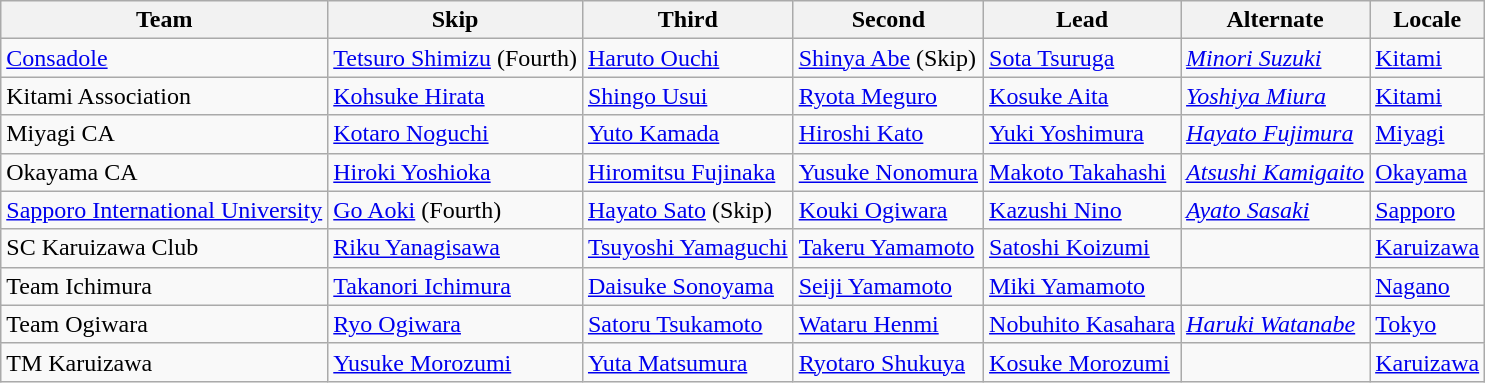<table class="wikitable">
<tr>
<th scope="col">Team</th>
<th scope="col">Skip</th>
<th scope="col">Third</th>
<th scope="col">Second</th>
<th scope="col">Lead</th>
<th scope="col">Alternate</th>
<th scope="col">Locale</th>
</tr>
<tr>
<td><a href='#'>Consadole</a></td>
<td><a href='#'>Tetsuro Shimizu</a> (Fourth)</td>
<td><a href='#'>Haruto Ouchi</a></td>
<td><a href='#'>Shinya Abe</a> (Skip)</td>
<td><a href='#'>Sota Tsuruga</a></td>
<td><em><a href='#'>Minori Suzuki</a></em></td>
<td> <a href='#'>Kitami</a></td>
</tr>
<tr>
<td>Kitami Association</td>
<td><a href='#'>Kohsuke Hirata</a></td>
<td><a href='#'>Shingo Usui</a></td>
<td><a href='#'>Ryota Meguro</a></td>
<td><a href='#'>Kosuke Aita</a></td>
<td><em><a href='#'>Yoshiya Miura</a></em></td>
<td> <a href='#'>Kitami</a></td>
</tr>
<tr>
<td>Miyagi CA</td>
<td><a href='#'>Kotaro Noguchi</a></td>
<td><a href='#'>Yuto Kamada</a></td>
<td><a href='#'>Hiroshi Kato</a></td>
<td><a href='#'>Yuki Yoshimura</a></td>
<td><em><a href='#'>Hayato Fujimura</a></em></td>
<td> <a href='#'>Miyagi</a></td>
</tr>
<tr>
<td>Okayama CA</td>
<td><a href='#'>Hiroki Yoshioka</a></td>
<td><a href='#'>Hiromitsu Fujinaka</a></td>
<td><a href='#'>Yusuke Nonomura</a></td>
<td><a href='#'>Makoto Takahashi</a></td>
<td><em><a href='#'>Atsushi Kamigaito</a></em></td>
<td> <a href='#'>Okayama</a></td>
</tr>
<tr>
<td><a href='#'>Sapporo International University</a></td>
<td><a href='#'>Go Aoki</a> (Fourth)</td>
<td><a href='#'>Hayato Sato</a> (Skip)</td>
<td><a href='#'>Kouki Ogiwara</a></td>
<td><a href='#'>Kazushi Nino</a></td>
<td><em><a href='#'>Ayato Sasaki</a></em></td>
<td> <a href='#'>Sapporo</a></td>
</tr>
<tr>
<td>SC Karuizawa Club</td>
<td><a href='#'>Riku Yanagisawa</a></td>
<td><a href='#'>Tsuyoshi Yamaguchi</a></td>
<td><a href='#'>Takeru Yamamoto</a></td>
<td><a href='#'>Satoshi Koizumi</a></td>
<td></td>
<td> <a href='#'>Karuizawa</a></td>
</tr>
<tr>
<td>Team Ichimura</td>
<td><a href='#'>Takanori Ichimura</a></td>
<td><a href='#'>Daisuke Sonoyama</a></td>
<td><a href='#'>Seiji Yamamoto</a></td>
<td><a href='#'>Miki Yamamoto</a></td>
<td></td>
<td> <a href='#'>Nagano</a></td>
</tr>
<tr>
<td>Team Ogiwara</td>
<td><a href='#'>Ryo Ogiwara</a></td>
<td><a href='#'>Satoru Tsukamoto</a></td>
<td><a href='#'>Wataru Henmi</a></td>
<td><a href='#'>Nobuhito Kasahara</a></td>
<td><em><a href='#'>Haruki Watanabe</a></em></td>
<td> <a href='#'>Tokyo</a></td>
</tr>
<tr>
<td>TM Karuizawa</td>
<td><a href='#'>Yusuke Morozumi</a></td>
<td><a href='#'>Yuta Matsumura</a></td>
<td><a href='#'>Ryotaro Shukuya</a></td>
<td><a href='#'>Kosuke Morozumi</a></td>
<td></td>
<td> <a href='#'>Karuizawa</a></td>
</tr>
</table>
